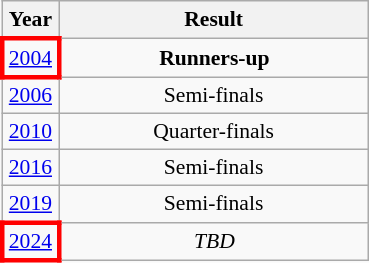<table class="wikitable" style="text-align: center; font-size:90%">
<tr>
<th>Year</th>
<th style="width:200px">Result</th>
</tr>
<tr>
<td style="border: 3px solid red"> <a href='#'>2004</a></td>
<td><strong> Runners-up</strong></td>
</tr>
<tr>
<td> <a href='#'>2006</a></td>
<td> Semi-finals</td>
</tr>
<tr>
<td> <a href='#'>2010</a></td>
<td>Quarter-finals</td>
</tr>
<tr>
<td> <a href='#'>2016</a></td>
<td> Semi-finals</td>
</tr>
<tr>
<td> <a href='#'>2019</a></td>
<td> Semi-finals</td>
</tr>
<tr>
<td style="border: 3px solid red"> <a href='#'>2024</a></td>
<td><em>TBD</em></td>
</tr>
</table>
